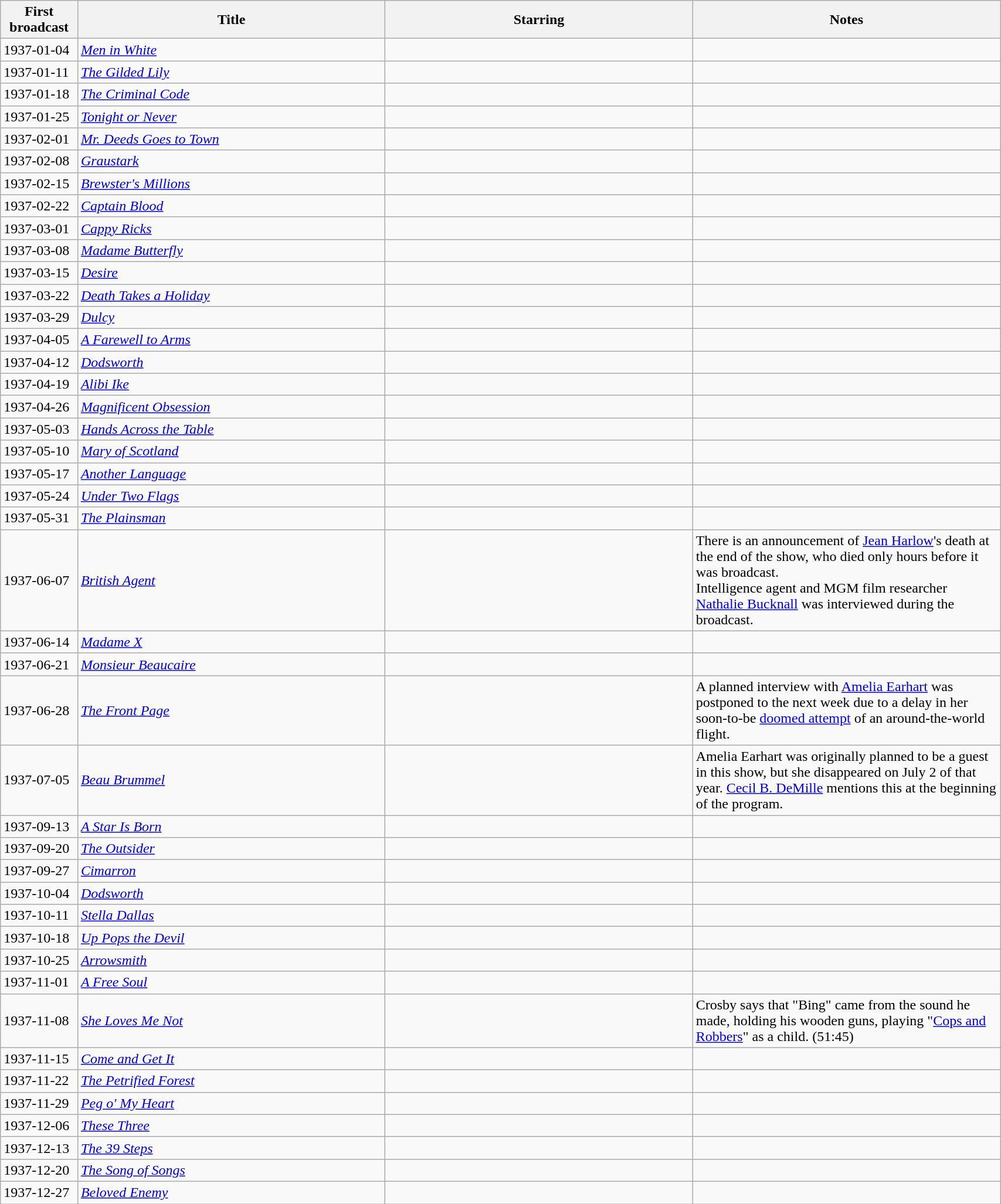<table class="wikitable sortable plainrowheaders" width=90%>
<tr>
<th width=5% scope="col">First broadcast</th>
<th width=25% scope="col">Title</th>
<th width=25% scope="col">Starring</th>
<th width=25% scope="col">Notes</th>
</tr>
<tr>
<td rowspan=>1937-01-04</td>
<td scope="row"><em><a href='#'>Men in White</a></em></td>
<td></td>
<td></td>
</tr>
<tr>
<td rowspan=>1937-01-11</td>
<td scope="row"><em><a href='#'>The Gilded Lily</a></em></td>
<td></td>
<td></td>
</tr>
<tr>
<td rowspan=>1937-01-18</td>
<td scope="row"><em><a href='#'>The Criminal Code</a></em></td>
<td></td>
<td></td>
</tr>
<tr>
<td rowspan=>1937-01-25</td>
<td scope="row"><em><a href='#'>Tonight or Never</a></em></td>
<td></td>
<td></td>
</tr>
<tr>
<td rowspan=>1937-02-01</td>
<td scope="row"><em><a href='#'>Mr. Deeds Goes to Town</a></em></td>
<td></td>
<td></td>
</tr>
<tr>
<td rowspan=>1937-02-08</td>
<td scope="row"><em><a href='#'>Graustark</a></em></td>
<td></td>
<td></td>
</tr>
<tr>
<td rowspan=>1937-02-15</td>
<td scope="row"><em><a href='#'>Brewster's Millions</a></em></td>
<td></td>
<td></td>
</tr>
<tr>
<td rowspan=>1937-02-22</td>
<td scope="row"><em><a href='#'>Captain Blood</a></em></td>
<td></td>
<td></td>
</tr>
<tr>
<td rowspan=>1937-03-01</td>
<td scope="row"><em><a href='#'>Cappy Ricks</a></em></td>
<td></td>
<td></td>
</tr>
<tr>
<td rowspan=>1937-03-08</td>
<td scope="row"><em><a href='#'>Madame Butterfly</a></em></td>
<td></td>
<td></td>
</tr>
<tr>
<td rowspan=>1937-03-15</td>
<td scope="row"><em><a href='#'>Desire</a></em></td>
<td></td>
<td></td>
</tr>
<tr>
<td rowspan=>1937-03-22</td>
<td scope="row"><em><a href='#'>Death Takes a Holiday</a></em></td>
<td></td>
<td></td>
</tr>
<tr>
<td rowspan=>1937-03-29</td>
<td scope="row"><em><a href='#'>Dulcy</a></em></td>
<td></td>
<td></td>
</tr>
<tr>
<td rowspan=>1937-04-05</td>
<td scope="row"><em><a href='#'>A Farewell to Arms</a></em></td>
<td></td>
<td></td>
</tr>
<tr>
<td rowspan=>1937-04-12</td>
<td scope="row"><em><a href='#'>Dodsworth</a></em></td>
<td></td>
<td></td>
</tr>
<tr>
<td rowspan=>1937-04-19</td>
<td scope="row"><em><a href='#'>Alibi Ike</a></em></td>
<td></td>
<td></td>
</tr>
<tr>
<td rowspan=>1937-04-26</td>
<td scope="row"><em><a href='#'>Magnificent Obsession</a></em></td>
<td></td>
<td></td>
</tr>
<tr>
<td rowspan=>1937-05-03</td>
<td scope="row"><em><a href='#'>Hands Across the Table</a></em></td>
<td></td>
<td></td>
</tr>
<tr>
<td rowspan=>1937-05-10</td>
<td scope="row"><em><a href='#'>Mary of Scotland</a></em></td>
<td></td>
<td></td>
</tr>
<tr>
<td rowspan=>1937-05-17</td>
<td scope="row"><em><a href='#'>Another Language</a></em></td>
<td></td>
<td></td>
</tr>
<tr>
<td rowspan=>1937-05-24</td>
<td scope="row"><em><a href='#'>Under Two Flags</a></em></td>
<td></td>
<td></td>
</tr>
<tr>
<td rowspan=>1937-05-31</td>
<td scope="row"><em><a href='#'>The Plainsman</a></em></td>
<td></td>
<td></td>
</tr>
<tr>
<td rowspan=>1937-06-07</td>
<td scope="row"><em><a href='#'>British Agent</a></em></td>
<td></td>
<td>There is an announcement of <a href='#'>Jean Harlow</a>'s death at the end of the show, who died only hours before it was broadcast.<br>Intelligence agent and MGM film researcher <a href='#'>Nathalie Bucknall</a> was interviewed during the broadcast.</td>
</tr>
<tr>
<td rowspan=>1937-06-14</td>
<td scope="row"><em><a href='#'>Madame X</a></em></td>
<td></td>
<td></td>
</tr>
<tr>
<td rowspan=>1937-06-21</td>
<td scope="row"><em><a href='#'>Monsieur Beaucaire</a></em></td>
<td></td>
<td></td>
</tr>
<tr>
<td rowspan=>1937-06-28</td>
<td scope="row"><em><a href='#'>The Front Page</a></em></td>
<td></td>
<td>A planned interview with <a href='#'>Amelia Earhart</a> was postponed to the next week due to a delay in her soon-to-be <a href='#'>doomed attempt</a> of an around-the-world flight.</td>
</tr>
<tr>
<td rowspan=>1937-07-05</td>
<td scope="row"><em><a href='#'>Beau Brummel</a></em></td>
<td></td>
<td>Amelia Earhart was originally planned to be a guest in this show, but she disappeared on July 2 of that year. <a href='#'>Cecil B. DeMille</a> mentions this at the beginning of the program.</td>
</tr>
<tr>
<td rowspan=>1937-09-13</td>
<td scope="row"><em><a href='#'>A Star Is Born</a></em></td>
<td></td>
<td></td>
</tr>
<tr>
<td rowspan=>1937-09-20</td>
<td scope="row"><em><a href='#'>The Outsider</a></em></td>
<td></td>
<td></td>
</tr>
<tr>
<td rowspan=>1937-09-27</td>
<td scope="row"><em><a href='#'>Cimarron</a></em></td>
<td></td>
<td></td>
</tr>
<tr>
<td rowspan=>1937-10-04</td>
<td scope="row"><em><a href='#'>Dodsworth</a></em></td>
<td></td>
<td></td>
</tr>
<tr>
<td rowspan=>1937-10-11</td>
<td scope="row"><em><a href='#'>Stella Dallas</a></em></td>
<td></td>
<td></td>
</tr>
<tr>
<td rowspan=>1937-10-18</td>
<td scope="row"><em><a href='#'>Up Pops the Devil</a></em></td>
<td></td>
<td></td>
</tr>
<tr>
<td rowspan=>1937-10-25</td>
<td scope="row"><em><a href='#'>Arrowsmith</a></em></td>
<td></td>
<td></td>
</tr>
<tr>
<td rowspan=>1937-11-01</td>
<td scope="row"><em><a href='#'>A Free Soul</a></em></td>
<td></td>
<td></td>
</tr>
<tr>
<td rowspan=>1937-11-08</td>
<td scope="row"><em><a href='#'>She Loves Me Not</a></em></td>
<td></td>
<td>Crosby says that "Bing" came from the sound he made, holding his wooden guns, playing "<a href='#'>Cops and Robbers</a>" as a child. (51:45)</td>
</tr>
<tr>
<td rowspan=>1937-11-15</td>
<td scope="row"><em><a href='#'>Come and Get It</a></em></td>
<td></td>
<td></td>
</tr>
<tr>
<td rowspan=>1937-11-22</td>
<td scope="row"><em><a href='#'>The Petrified Forest</a></em></td>
<td></td>
<td></td>
</tr>
<tr>
<td rowspan=>1937-11-29</td>
<td scope="row"><em><a href='#'>Peg o' My Heart</a></em></td>
<td></td>
<td></td>
</tr>
<tr>
<td rowspan=>1937-12-06</td>
<td scope="row"><em><a href='#'>These Three</a></em></td>
<td></td>
<td></td>
</tr>
<tr>
<td rowspan=>1937-12-13</td>
<td scope="row"><em><a href='#'>The 39 Steps</a></em></td>
<td></td>
<td></td>
</tr>
<tr>
<td rowspan=>1937-12-20</td>
<td scope="row"><em><a href='#'>The Song of Songs</a></em></td>
<td></td>
<td></td>
</tr>
<tr>
<td rowspan=>1937-12-27</td>
<td scope="row"><em><a href='#'>Beloved Enemy</a></em></td>
<td></td>
<td></td>
</tr>
</table>
